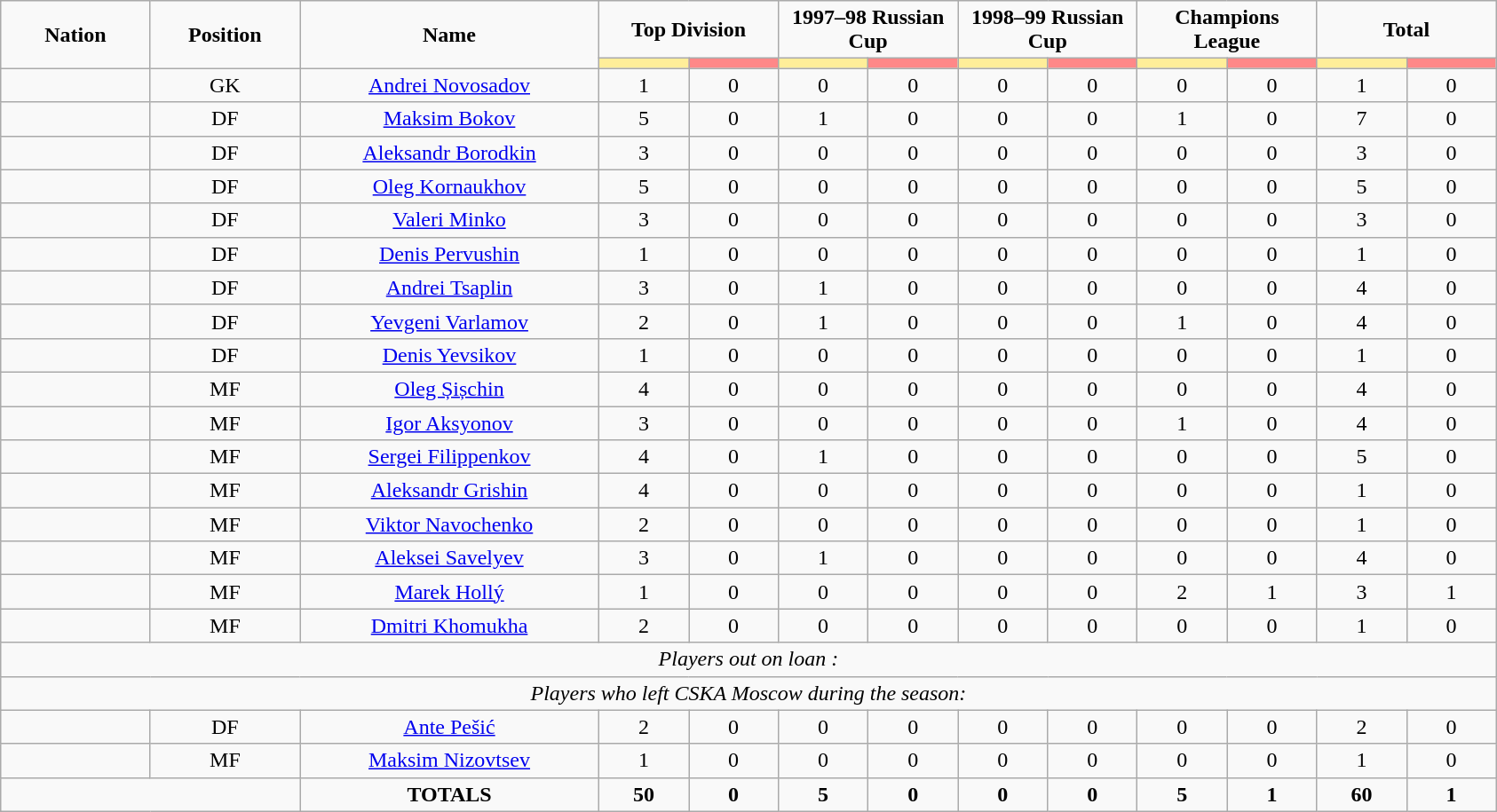<table class="wikitable" style="font-size: 100%; text-align: center;">
<tr>
<td rowspan="2" width="10%" align="center"><strong>Nation</strong></td>
<td rowspan="2" width="10%" align="center"><strong>Position</strong></td>
<td rowspan="2" width="20%" align="center"><strong>Name</strong></td>
<td colspan="2" align="center"><strong>Top Division</strong></td>
<td colspan="2" align="center"><strong>1997–98 Russian Cup</strong></td>
<td colspan="2" align="center"><strong>1998–99 Russian Cup</strong></td>
<td colspan="2" align="center"><strong>Champions League</strong></td>
<td colspan="2" align="center"><strong>Total</strong></td>
</tr>
<tr>
<th width=60 style="background: #FFEE99"></th>
<th width=60 style="background: #FF8888"></th>
<th width=60 style="background: #FFEE99"></th>
<th width=60 style="background: #FF8888"></th>
<th width=60 style="background: #FFEE99"></th>
<th width=60 style="background: #FF8888"></th>
<th width=60 style="background: #FFEE99"></th>
<th width=60 style="background: #FF8888"></th>
<th width=60 style="background: #FFEE99"></th>
<th width=60 style="background: #FF8888"></th>
</tr>
<tr>
<td></td>
<td>GK</td>
<td><a href='#'>Andrei Novosadov</a></td>
<td>1</td>
<td>0</td>
<td>0</td>
<td>0</td>
<td>0</td>
<td>0</td>
<td>0</td>
<td>0</td>
<td>1</td>
<td>0</td>
</tr>
<tr>
<td></td>
<td>DF</td>
<td><a href='#'>Maksim Bokov</a></td>
<td>5</td>
<td>0</td>
<td>1</td>
<td>0</td>
<td>0</td>
<td>0</td>
<td>1</td>
<td>0</td>
<td>7</td>
<td>0</td>
</tr>
<tr>
<td></td>
<td>DF</td>
<td><a href='#'>Aleksandr Borodkin</a></td>
<td>3</td>
<td>0</td>
<td>0</td>
<td>0</td>
<td>0</td>
<td>0</td>
<td>0</td>
<td>0</td>
<td>3</td>
<td>0</td>
</tr>
<tr>
<td></td>
<td>DF</td>
<td><a href='#'>Oleg Kornaukhov</a></td>
<td>5</td>
<td>0</td>
<td>0</td>
<td>0</td>
<td>0</td>
<td>0</td>
<td>0</td>
<td>0</td>
<td>5</td>
<td>0</td>
</tr>
<tr>
<td></td>
<td>DF</td>
<td><a href='#'>Valeri Minko</a></td>
<td>3</td>
<td>0</td>
<td>0</td>
<td>0</td>
<td>0</td>
<td>0</td>
<td>0</td>
<td>0</td>
<td>3</td>
<td>0</td>
</tr>
<tr>
<td></td>
<td>DF</td>
<td><a href='#'>Denis Pervushin</a></td>
<td>1</td>
<td>0</td>
<td>0</td>
<td>0</td>
<td>0</td>
<td>0</td>
<td>0</td>
<td>0</td>
<td>1</td>
<td>0</td>
</tr>
<tr>
<td></td>
<td>DF</td>
<td><a href='#'>Andrei Tsaplin</a></td>
<td>3</td>
<td>0</td>
<td>1</td>
<td>0</td>
<td>0</td>
<td>0</td>
<td>0</td>
<td>0</td>
<td>4</td>
<td>0</td>
</tr>
<tr>
<td></td>
<td>DF</td>
<td><a href='#'>Yevgeni Varlamov</a></td>
<td>2</td>
<td>0</td>
<td>1</td>
<td>0</td>
<td>0</td>
<td>0</td>
<td>1</td>
<td>0</td>
<td>4</td>
<td>0</td>
</tr>
<tr>
<td></td>
<td>DF</td>
<td><a href='#'>Denis Yevsikov</a></td>
<td>1</td>
<td>0</td>
<td>0</td>
<td>0</td>
<td>0</td>
<td>0</td>
<td>0</td>
<td>0</td>
<td>1</td>
<td>0</td>
</tr>
<tr>
<td></td>
<td>MF</td>
<td><a href='#'>Oleg Șișchin</a></td>
<td>4</td>
<td>0</td>
<td>0</td>
<td>0</td>
<td>0</td>
<td>0</td>
<td>0</td>
<td>0</td>
<td>4</td>
<td>0</td>
</tr>
<tr>
<td></td>
<td>MF</td>
<td><a href='#'>Igor Aksyonov</a></td>
<td>3</td>
<td>0</td>
<td>0</td>
<td>0</td>
<td>0</td>
<td>0</td>
<td>1</td>
<td>0</td>
<td>4</td>
<td>0</td>
</tr>
<tr>
<td></td>
<td>MF</td>
<td><a href='#'>Sergei Filippenkov</a></td>
<td>4</td>
<td>0</td>
<td>1</td>
<td>0</td>
<td>0</td>
<td>0</td>
<td>0</td>
<td>0</td>
<td>5</td>
<td>0</td>
</tr>
<tr>
<td></td>
<td>MF</td>
<td><a href='#'>Aleksandr Grishin</a></td>
<td>4</td>
<td>0</td>
<td>0</td>
<td>0</td>
<td>0</td>
<td>0</td>
<td>0</td>
<td>0</td>
<td>1</td>
<td>0</td>
</tr>
<tr>
<td></td>
<td>MF</td>
<td><a href='#'>Viktor Navochenko</a></td>
<td>2</td>
<td>0</td>
<td>0</td>
<td>0</td>
<td>0</td>
<td>0</td>
<td>0</td>
<td>0</td>
<td>1</td>
<td>0</td>
</tr>
<tr>
<td></td>
<td>MF</td>
<td><a href='#'>Aleksei Savelyev</a></td>
<td>3</td>
<td>0</td>
<td>1</td>
<td>0</td>
<td>0</td>
<td>0</td>
<td>0</td>
<td>0</td>
<td>4</td>
<td>0</td>
</tr>
<tr>
<td></td>
<td>MF</td>
<td><a href='#'>Marek Hollý</a></td>
<td>1</td>
<td>0</td>
<td>0</td>
<td>0</td>
<td>0</td>
<td>0</td>
<td>2</td>
<td>1</td>
<td>3</td>
<td>1</td>
</tr>
<tr>
<td></td>
<td>MF</td>
<td><a href='#'>Dmitri Khomukha</a></td>
<td>2</td>
<td>0</td>
<td>0</td>
<td>0</td>
<td>0</td>
<td>0</td>
<td>0</td>
<td>0</td>
<td>1</td>
<td>0</td>
</tr>
<tr>
<td colspan="14"><em>Players out on loan :</em></td>
</tr>
<tr>
<td colspan="14"><em>Players who left CSKA Moscow during the season:</em></td>
</tr>
<tr>
<td></td>
<td>DF</td>
<td><a href='#'>Ante Pešić</a></td>
<td>2</td>
<td>0</td>
<td>0</td>
<td>0</td>
<td>0</td>
<td>0</td>
<td>0</td>
<td>0</td>
<td>2</td>
<td>0</td>
</tr>
<tr>
<td></td>
<td>MF</td>
<td><a href='#'>Maksim Nizovtsev</a></td>
<td>1</td>
<td>0</td>
<td>0</td>
<td>0</td>
<td>0</td>
<td>0</td>
<td>0</td>
<td>0</td>
<td>1</td>
<td>0</td>
</tr>
<tr>
<td colspan="2"></td>
<td><strong>TOTALS</strong></td>
<td><strong>50</strong></td>
<td><strong>0</strong></td>
<td><strong>5</strong></td>
<td><strong>0</strong></td>
<td><strong>0</strong></td>
<td><strong>0</strong></td>
<td><strong>5</strong></td>
<td><strong>1</strong></td>
<td><strong>60</strong></td>
<td><strong>1</strong></td>
</tr>
</table>
